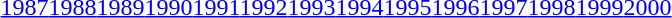<table id="toc" class="toc" summary="Class">
<tr>
<th></th>
</tr>
<tr>
<td style="text-align:center;"><a href='#'>1987</a><a href='#'>1988</a><a href='#'>1989</a><a href='#'>1990</a><a href='#'>1991</a><a href='#'>1992</a><a href='#'>1993</a><a href='#'>1994</a><a href='#'>1995</a><a href='#'>1996</a><a href='#'>1997</a><a href='#'>1998</a><a href='#'>1999</a><a href='#'>2000</a></td>
</tr>
</table>
